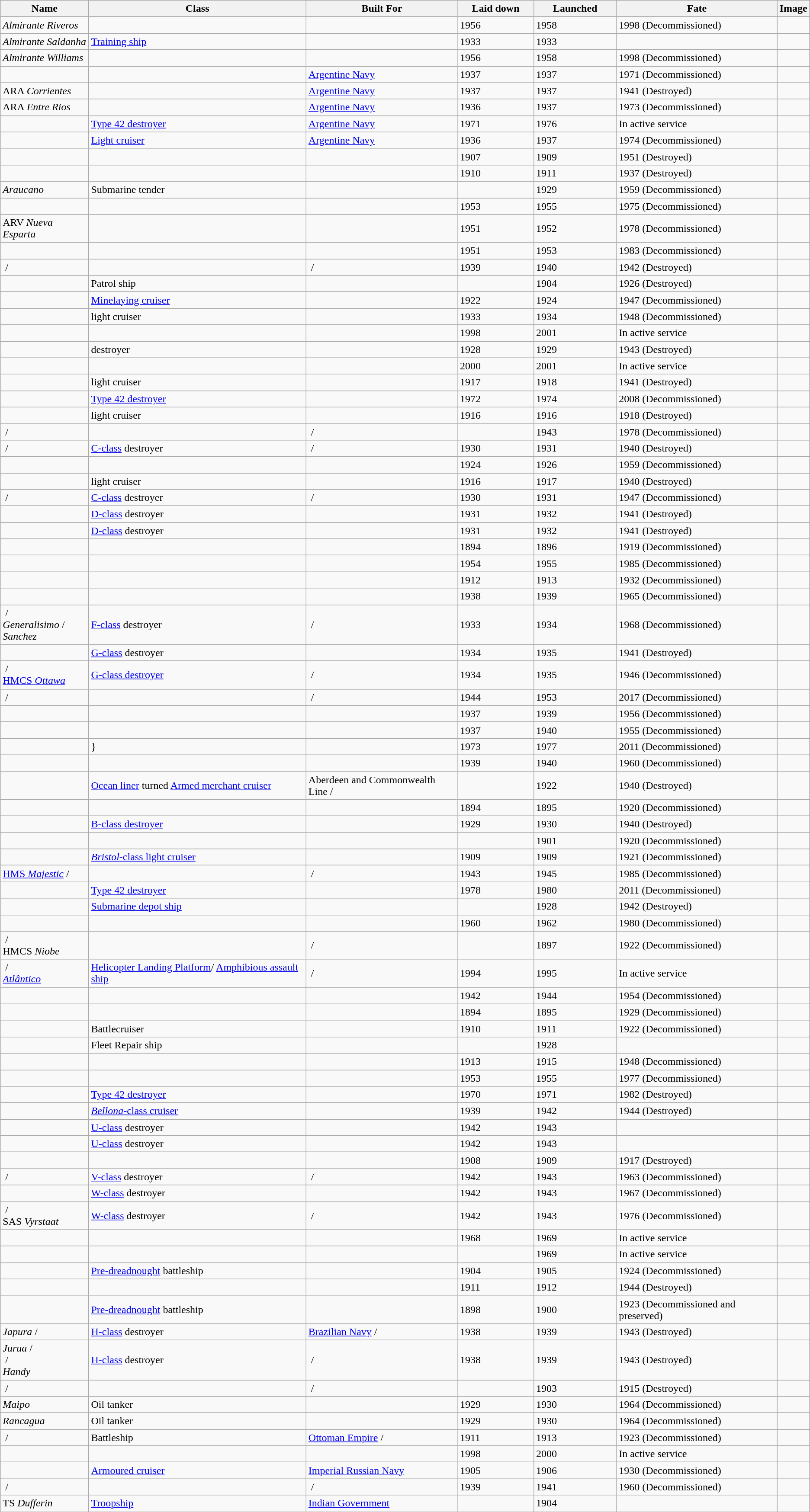<table class="wikitable sortable">
<tr>
<th>Name</th>
<th>Class</th>
<th>Built For</th>
<th style="width:110px;">Laid down</th>
<th style="width:120px;">Launched</th>
<th>Fate</th>
<th class="unsortable">Image</th>
</tr>
<tr>
<td><em>Almirante Riveros</em></td>
<td></td>
<td></td>
<td>1956</td>
<td>1958</td>
<td>1998 (Decommissioned)</td>
<td></td>
</tr>
<tr>
<td><em>Almirante Saldanha</em></td>
<td><a href='#'>Training ship</a></td>
<td></td>
<td>1933</td>
<td>1933</td>
<td></td>
<td></td>
</tr>
<tr>
<td><em>Almirante Williams</em></td>
<td></td>
<td></td>
<td>1956</td>
<td>1958</td>
<td>1998 (Decommissioned)</td>
<td></td>
</tr>
<tr>
<td></td>
<td></td>
<td> <a href='#'>Argentine Navy</a></td>
<td>1937</td>
<td>1937</td>
<td>1971 (Decommissioned)</td>
<td></td>
</tr>
<tr>
<td>ARA <em>Corrientes</em> </td>
<td></td>
<td> <a href='#'>Argentine Navy</a></td>
<td>1937</td>
<td>1937</td>
<td>1941 (Destroyed)</td>
<td></td>
</tr>
<tr>
<td>ARA <em>Entre Rios</em> </td>
<td></td>
<td> <a href='#'>Argentine Navy</a></td>
<td>1936</td>
<td>1937</td>
<td>1973 (Decommissioned)</td>
<td></td>
</tr>
<tr>
<td></td>
<td><a href='#'>Type 42 destroyer</a></td>
<td> <a href='#'>Argentine Navy</a></td>
<td>1971</td>
<td>1976</td>
<td>In active service</td>
<td></td>
</tr>
<tr>
<td></td>
<td><a href='#'>Light cruiser</a></td>
<td> <a href='#'>Argentine Navy</a></td>
<td>1936</td>
<td>1937</td>
<td>1974 (Decommissioned)</td>
<td></td>
</tr>
<tr>
<td></td>
<td></td>
<td></td>
<td>1907</td>
<td>1909</td>
<td>1951 (Destroyed)</td>
<td></td>
</tr>
<tr>
<td></td>
<td></td>
<td></td>
<td>1910</td>
<td>1911</td>
<td>1937 (Destroyed)</td>
<td></td>
</tr>
<tr>
<td><em>Araucano</em></td>
<td>Submarine tender</td>
<td></td>
<td></td>
<td>1929</td>
<td>1959 (Decommissioned)</td>
<td></td>
</tr>
<tr>
<td></td>
<td></td>
<td></td>
<td>1953</td>
<td>1955</td>
<td>1975 (Decommissioned)</td>
<td></td>
</tr>
<tr>
<td>ARV <em>Nueva Esparta</em> </td>
<td></td>
<td></td>
<td>1951</td>
<td>1952</td>
<td>1978 (Decommissioned)</td>
<td></td>
</tr>
<tr>
<td> </td>
<td></td>
<td></td>
<td>1951</td>
<td>1953</td>
<td>1983 (Decommissioned)</td>
<td></td>
</tr>
<tr>
<td> /<br></td>
<td></td>
<td> /<br></td>
<td>1939</td>
<td>1940</td>
<td>1942 (Destroyed)</td>
<td></td>
</tr>
<tr>
<td></td>
<td>Patrol ship</td>
<td></td>
<td></td>
<td>1904</td>
<td>1926 (Destroyed)</td>
<td></td>
</tr>
<tr>
<td></td>
<td><a href='#'>Minelaying cruiser</a></td>
<td></td>
<td>1922</td>
<td>1924</td>
<td>1947 (Decommissioned)</td>
<td></td>
</tr>
<tr>
<td></td>
<td> light cruiser</td>
<td></td>
<td>1933</td>
<td>1934</td>
<td>1948 (Decommissioned)</td>
<td></td>
</tr>
<tr>
<td></td>
<td></td>
<td></td>
<td>1998</td>
<td>2001</td>
<td>In active service</td>
<td></td>
</tr>
<tr>
<td></td>
<td> destroyer</td>
<td></td>
<td>1928</td>
<td>1929</td>
<td>1943 (Destroyed)</td>
<td></td>
</tr>
<tr>
<td></td>
<td></td>
<td></td>
<td>2000</td>
<td>2001</td>
<td>In active service</td>
<td></td>
</tr>
<tr>
<td></td>
<td> light cruiser</td>
<td></td>
<td>1917</td>
<td>1918</td>
<td>1941 (Destroyed)</td>
<td></td>
</tr>
<tr>
<td></td>
<td><a href='#'>Type 42 destroyer</a></td>
<td></td>
<td>1972</td>
<td>1974</td>
<td>2008 (Decommissioned)</td>
<td></td>
</tr>
<tr>
<td></td>
<td> light cruiser</td>
<td></td>
<td>1916</td>
<td>1916</td>
<td>1918 (Destroyed)</td>
<td></td>
</tr>
<tr>
<td> /<br></td>
<td></td>
<td> /</td>
<td></td>
<td>1943</td>
<td>1978 (Decommissioned)</td>
<td></td>
</tr>
<tr>
<td> /<br></td>
<td><a href='#'>C-class</a> destroyer</td>
<td> /<br></td>
<td>1930</td>
<td>1931</td>
<td>1940 (Destroyed)</td>
<td></td>
</tr>
<tr>
<td></td>
<td></td>
<td></td>
<td>1924</td>
<td>1926</td>
<td>1959 (Decommissioned)</td>
<td></td>
</tr>
<tr>
<td></td>
<td> light cruiser</td>
<td></td>
<td>1916</td>
<td>1917</td>
<td>1940 (Destroyed)</td>
<td></td>
</tr>
<tr>
<td> /<br></td>
<td><a href='#'>C-class</a> destroyer</td>
<td> /<br></td>
<td>1930</td>
<td>1931</td>
<td>1947 (Decommissioned)</td>
<td></td>
</tr>
<tr>
<td></td>
<td><a href='#'>D-class</a> destroyer</td>
<td></td>
<td>1931</td>
<td>1932</td>
<td>1941 (Destroyed)</td>
<td></td>
</tr>
<tr>
<td></td>
<td><a href='#'>D-class</a> destroyer</td>
<td></td>
<td>1931</td>
<td>1932</td>
<td>1941 (Destroyed)</td>
<td></td>
</tr>
<tr>
<td></td>
<td></td>
<td></td>
<td>1894</td>
<td>1896</td>
<td>1919 (Decommissioned)</td>
<td></td>
</tr>
<tr>
<td></td>
<td></td>
<td></td>
<td>1954</td>
<td>1955</td>
<td>1985 (Decommissioned)</td>
<td></td>
</tr>
<tr>
<td></td>
<td></td>
<td></td>
<td>1912</td>
<td>1913</td>
<td>1932 (Decommissioned)</td>
<td></td>
</tr>
<tr>
<td></td>
<td></td>
<td></td>
<td>1938</td>
<td>1939</td>
<td>1965 (Decommissioned)</td>
<td></td>
</tr>
<tr>
<td> /<br><em>Generalisimo</em> /<br><em>Sanchez</em></td>
<td><a href='#'>F-class</a> destroyer</td>
<td> /<br></td>
<td>1933</td>
<td>1934</td>
<td>1968 (Decommissioned)</td>
<td></td>
</tr>
<tr>
<td></td>
<td><a href='#'>G-class</a> destroyer</td>
<td></td>
<td>1934</td>
<td>1935</td>
<td>1941 (Destroyed)</td>
<td></td>
</tr>
<tr>
<td> /<br><a href='#'>HMCS <em>Ottawa</em></a></td>
<td><a href='#'>G-class destroyer</a></td>
<td> /<br></td>
<td>1934</td>
<td>1935</td>
<td>1946 (Decommissioned)</td>
<td></td>
</tr>
<tr>
<td> /<br></td>
<td></td>
<td> /<br></td>
<td>1944</td>
<td>1953</td>
<td>2017 (Decommissioned)</td>
<td></td>
</tr>
<tr>
<td></td>
<td></td>
<td></td>
<td>1937</td>
<td>1939</td>
<td>1956 (Decommissioned)</td>
<td></td>
</tr>
<tr>
<td></td>
<td></td>
<td></td>
<td>1937</td>
<td>1940</td>
<td>1955 (Decommissioned)</td>
<td></td>
</tr>
<tr>
<td></td>
<td>}</td>
<td></td>
<td>1973</td>
<td>1977</td>
<td>2011 (Decommissioned)</td>
<td></td>
</tr>
<tr>
<td></td>
<td></td>
<td></td>
<td>1939</td>
<td>1940</td>
<td>1960 (Decommissioned)</td>
<td></td>
</tr>
<tr>
<td></td>
<td><a href='#'>Ocean liner</a> turned <a href='#'>Armed merchant cruiser</a></td>
<td> Aberdeen and Commonwealth Line /<br></td>
<td></td>
<td>1922</td>
<td>1940 (Destroyed)</td>
<td></td>
</tr>
<tr>
<td> </td>
<td></td>
<td></td>
<td>1894</td>
<td>1895</td>
<td>1920 (Decommissioned)</td>
<td></td>
</tr>
<tr>
<td></td>
<td><a href='#'>B-class destroyer</a></td>
<td></td>
<td>1929</td>
<td>1930</td>
<td>1940 (Destroyed)</td>
<td></td>
</tr>
<tr>
<td></td>
<td></td>
<td></td>
<td></td>
<td>1901</td>
<td>1920 (Decommissioned)</td>
<td></td>
</tr>
<tr>
<td></td>
<td><a href='#'><em>Bristol</em>-class light cruiser</a></td>
<td></td>
<td>1909</td>
<td>1909</td>
<td>1921 (Decommissioned)</td>
<td></td>
</tr>
<tr>
<td><a href='#'>HMS <em>Majestic</em></a> /<br></td>
<td></td>
<td> /<br></td>
<td>1943</td>
<td>1945</td>
<td>1985 (Decommissioned)</td>
<td></td>
</tr>
<tr>
<td></td>
<td><a href='#'>Type 42 destroyer</a></td>
<td></td>
<td>1978</td>
<td>1980</td>
<td>2011 (Decommissioned)</td>
<td></td>
</tr>
<tr>
<td></td>
<td><a href='#'>Submarine depot ship</a></td>
<td></td>
<td></td>
<td>1928</td>
<td>1942 (Destroyed)</td>
<td></td>
</tr>
<tr>
<td></td>
<td></td>
<td></td>
<td>1960</td>
<td>1962</td>
<td>1980 (Decommissioned)</td>
<td></td>
</tr>
<tr>
<td> /<br>HMCS <em>Niobe</em></td>
<td></td>
<td> /<br></td>
<td></td>
<td>1897</td>
<td>1922 (Decommissioned)</td>
<td></td>
</tr>
<tr>
<td> /<br> <a href='#'><em>Atlântico</em></a></td>
<td><a href='#'>Helicopter Landing Platform</a>/ <a href='#'>Amphibious assault ship</a></td>
<td> /<br></td>
<td>1994</td>
<td>1995</td>
<td>In active service</td>
<td></td>
</tr>
<tr>
<td></td>
<td></td>
<td></td>
<td>1942</td>
<td>1944</td>
<td>1954 (Decommissioned)</td>
<td></td>
</tr>
<tr>
<td></td>
<td></td>
<td></td>
<td>1894</td>
<td>1895</td>
<td>1929 (Decommissioned)</td>
<td></td>
</tr>
<tr>
<td></td>
<td>Battlecruiser</td>
<td></td>
<td>1910</td>
<td>1911</td>
<td>1922 (Decommissioned)</td>
<td></td>
</tr>
<tr>
<td></td>
<td>Fleet Repair ship</td>
<td></td>
<td></td>
<td>1928</td>
<td></td>
<td></td>
</tr>
<tr>
<td></td>
<td></td>
<td></td>
<td>1913</td>
<td>1915</td>
<td>1948 (Decommissioned)</td>
<td></td>
</tr>
<tr>
<td></td>
<td></td>
<td></td>
<td>1953</td>
<td>1955</td>
<td>1977 (Decommissioned)</td>
<td></td>
</tr>
<tr>
<td></td>
<td><a href='#'>Type 42 destroyer</a></td>
<td></td>
<td>1970</td>
<td>1971</td>
<td>1982 (Destroyed)</td>
<td></td>
</tr>
<tr>
<td></td>
<td><a href='#'><em>Bellona</em>-class cruiser</a></td>
<td></td>
<td>1939</td>
<td>1942</td>
<td>1944 (Destroyed)</td>
<td></td>
</tr>
<tr>
<td></td>
<td><a href='#'>U-class</a> destroyer</td>
<td></td>
<td>1942</td>
<td>1943</td>
<td></td>
<td></td>
</tr>
<tr>
<td></td>
<td><a href='#'>U-class</a> destroyer</td>
<td></td>
<td>1942</td>
<td>1943</td>
<td></td>
<td></td>
</tr>
<tr>
<td></td>
<td></td>
<td></td>
<td>1908</td>
<td>1909</td>
<td>1917 (Destroyed)</td>
<td></td>
</tr>
<tr>
<td> /<br></td>
<td><a href='#'>V-class</a> destroyer</td>
<td> /<br></td>
<td>1942</td>
<td>1943</td>
<td>1963 (Decommissioned)</td>
<td></td>
</tr>
<tr>
<td></td>
<td><a href='#'>W-class</a> destroyer</td>
<td></td>
<td>1942</td>
<td>1943</td>
<td>1967 (Decommissioned)</td>
<td></td>
</tr>
<tr>
<td> /<br>SAS <em>Vyrstaat</em></td>
<td><a href='#'>W-class</a> destroyer</td>
<td> /<br></td>
<td>1942</td>
<td>1943</td>
<td>1976 (Decommissioned)</td>
<td></td>
</tr>
<tr>
<td></td>
<td></td>
<td></td>
<td>1968</td>
<td>1969</td>
<td>In active service</td>
<td></td>
</tr>
<tr>
<td></td>
<td></td>
<td></td>
<td></td>
<td>1969</td>
<td>In active service</td>
<td></td>
</tr>
<tr>
<td></td>
<td><a href='#'>Pre-dreadnought</a> battleship</td>
<td></td>
<td>1904</td>
<td>1905</td>
<td>1924 (Decommissioned)</td>
<td></td>
</tr>
<tr>
<td></td>
<td></td>
<td></td>
<td>1911</td>
<td>1912</td>
<td>1944 (Destroyed)</td>
<td></td>
</tr>
<tr>
<td></td>
<td><a href='#'>Pre-dreadnought</a> battleship</td>
<td></td>
<td>1898</td>
<td>1900</td>
<td>1923 (Decommissioned and preserved)</td>
<td></td>
</tr>
<tr>
<td><em>Japura</em> /<br></td>
<td><a href='#'>H-class</a> destroyer</td>
<td> <a href='#'>Brazilian Navy</a> /<br></td>
<td>1938</td>
<td>1939</td>
<td>1943 (Destroyed)</td>
<td></td>
</tr>
<tr>
<td><em>Jurua</em> /<br> /<br><em>Handy</em></td>
<td><a href='#'>H-class</a> destroyer</td>
<td> /<br></td>
<td>1938</td>
<td>1939</td>
<td>1943 (Destroyed)</td>
<td></td>
</tr>
<tr>
<td> /<br></td>
<td></td>
<td> /<br></td>
<td></td>
<td>1903</td>
<td>1915 (Destroyed)</td>
<td></td>
</tr>
<tr>
<td><em>Maipo</em></td>
<td>Oil tanker</td>
<td></td>
<td>1929</td>
<td>1930</td>
<td>1964 (Decommissioned)</td>
<td></td>
</tr>
<tr>
<td><em>Rancagua</em></td>
<td>Oil tanker</td>
<td></td>
<td>1929</td>
<td>1930</td>
<td>1964 (Decommissioned)</td>
<td></td>
</tr>
<tr>
<td> /<br></td>
<td>Battleship</td>
<td> <a href='#'>Ottoman Empire</a> /<br></td>
<td>1911</td>
<td>1913</td>
<td>1923 (Decommissioned)</td>
<td></td>
</tr>
<tr>
<td></td>
<td></td>
<td></td>
<td>1998</td>
<td>2000</td>
<td>In active service</td>
<td></td>
</tr>
<tr>
<td></td>
<td><a href='#'>Armoured cruiser</a></td>
<td> <a href='#'>Imperial Russian Navy</a></td>
<td>1905</td>
<td>1906</td>
<td>1930 (Decommissioned)</td>
<td></td>
</tr>
<tr>
<td> /<br></td>
<td></td>
<td> /<br></td>
<td>1939</td>
<td>1941</td>
<td>1960 (Decommissioned)</td>
<td></td>
</tr>
<tr>
<td>TS <em>Dufferin</em></td>
<td><a href='#'>Troopship</a></td>
<td> <a href='#'>Indian Government</a></td>
<td></td>
<td>1904</td>
<td></td>
<td></td>
</tr>
</table>
